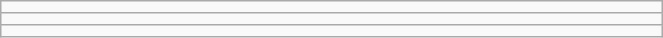<table class="wikitable" style=" text-align:center; font-size:110%;" width="35%">
<tr>
<td></td>
</tr>
<tr>
<td></td>
</tr>
<tr>
<td></td>
</tr>
</table>
